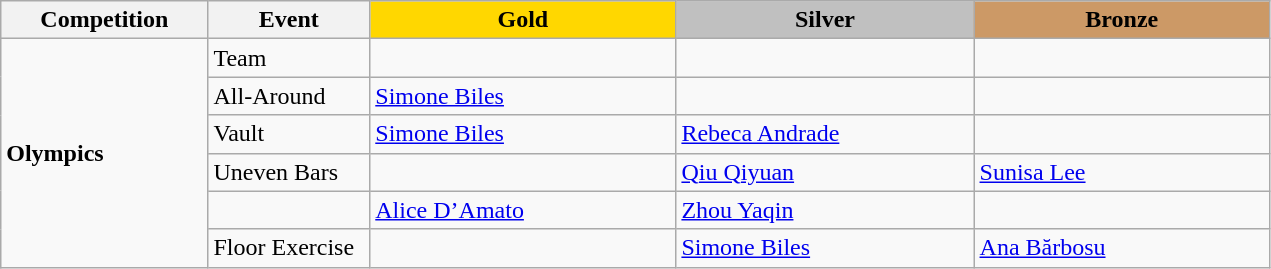<table class="wikitable" style="width:67%;">
<tr>
<th style="text-align:center; width:1%;">Competition</th>
<th style="text-align:center; width:1%;">Event</th>
<td style="text-align:center; width:3%; background:gold;"><strong>Gold</strong></td>
<td style="text-align:center; width:3%; background:silver;"><strong>Silver</strong></td>
<td style="text-align:center; width:3%; background:#c96;"><strong>Bronze</strong></td>
</tr>
<tr>
<td rowspan=6><strong>Olympics</strong></td>
<td>Team</td>
<td></td>
<td></td>
<td></td>
</tr>
<tr>
<td>All-Around</td>
<td> <a href='#'>Simone Biles</a></td>
<td></td>
<td></td>
</tr>
<tr>
<td>Vault</td>
<td> <a href='#'>Simone Biles</a></td>
<td> <a href='#'>Rebeca Andrade</a></td>
<td></td>
</tr>
<tr>
<td>Uneven Bars</td>
<td></td>
<td> <a href='#'>Qiu Qiyuan</a></td>
<td> <a href='#'>Sunisa Lee</a></td>
</tr>
<tr>
<td></td>
<td> <a href='#'>Alice D’Amato</a></td>
<td> <a href='#'>Zhou Yaqin</a></td>
<td></td>
</tr>
<tr>
<td>Floor Exercise</td>
<td></td>
<td> <a href='#'>Simone Biles</a></td>
<td> <a href='#'>Ana Bărbosu</a></td>
</tr>
</table>
